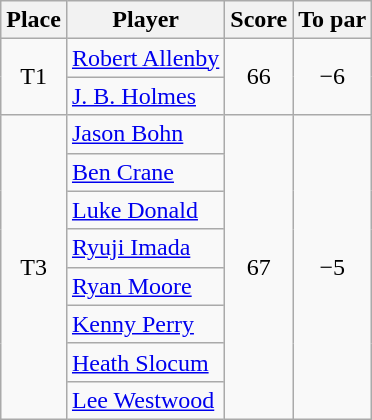<table class="wikitable">
<tr>
<th>Place</th>
<th>Player</th>
<th>Score</th>
<th>To par</th>
</tr>
<tr>
<td style="text-align:center;" rowspan="2">T1</td>
<td> <a href='#'>Robert Allenby</a></td>
<td rowspan="2" style="text-align:center;">66</td>
<td rowspan="2" style="text-align:center;">−6</td>
</tr>
<tr>
<td> <a href='#'>J. B. Holmes</a></td>
</tr>
<tr>
<td style="text-align:center;" rowspan="8">T3</td>
<td> <a href='#'>Jason Bohn</a></td>
<td rowspan="8" style="text-align:center;">67</td>
<td rowspan="8" style="text-align:center;">−5</td>
</tr>
<tr>
<td> <a href='#'>Ben Crane</a></td>
</tr>
<tr>
<td> <a href='#'>Luke Donald</a></td>
</tr>
<tr>
<td> <a href='#'>Ryuji Imada</a></td>
</tr>
<tr>
<td> <a href='#'>Ryan Moore</a></td>
</tr>
<tr>
<td> <a href='#'>Kenny Perry</a></td>
</tr>
<tr>
<td> <a href='#'>Heath Slocum</a></td>
</tr>
<tr>
<td> <a href='#'>Lee Westwood</a></td>
</tr>
</table>
